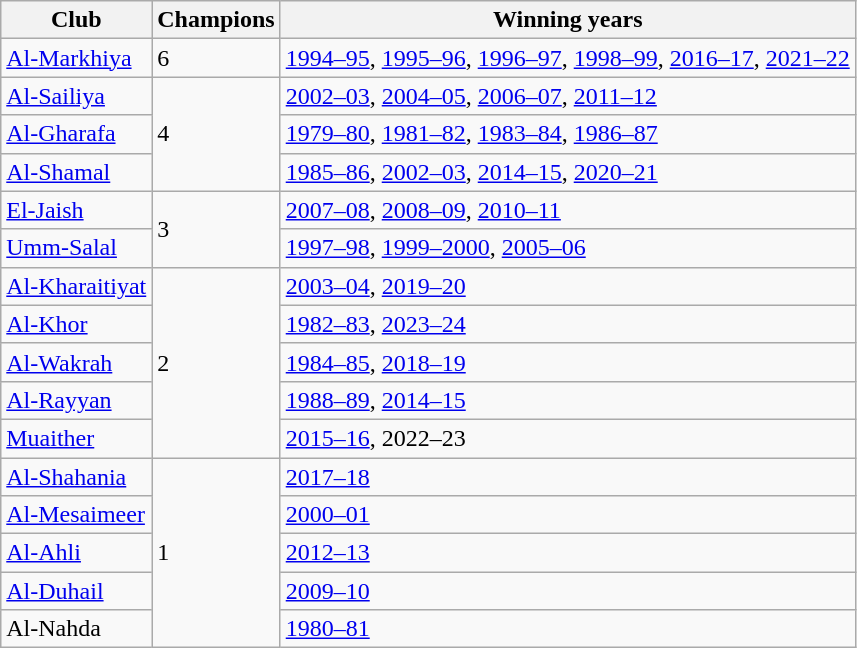<table class="wikitable">
<tr>
<th>Club</th>
<th>Champions</th>
<th>Winning years</th>
</tr>
<tr>
<td align="left"><a href='#'>Al-Markhiya</a></td>
<td>6</td>
<td><a href='#'>1994–95</a>, <a href='#'>1995–96</a>, <a href='#'>1996–97</a>, <a href='#'>1998–99</a>, <a href='#'>2016–17</a>, <a href='#'>2021–22</a></td>
</tr>
<tr>
<td align="left"><a href='#'>Al-Sailiya</a></td>
<td rowspan="3">4</td>
<td><a href='#'>2002–03</a>, <a href='#'>2004–05</a>, <a href='#'>2006–07</a>, <a href='#'>2011–12</a></td>
</tr>
<tr>
<td align="left"><a href='#'>Al-Gharafa</a></td>
<td><a href='#'>1979–80</a>, <a href='#'>1981–82</a>, <a href='#'>1983–84</a>, <a href='#'>1986–87</a></td>
</tr>
<tr>
<td align="left"><a href='#'>Al-Shamal</a></td>
<td><a href='#'>1985–86</a>, <a href='#'>2002–03</a>, <a href='#'>2014–15</a>, <a href='#'>2020–21</a></td>
</tr>
<tr>
<td align="left"><a href='#'>El-Jaish</a></td>
<td rowspan="2">3</td>
<td><a href='#'>2007–08</a>, <a href='#'>2008–09</a>, <a href='#'>2010–11</a></td>
</tr>
<tr>
<td align="left"><a href='#'>Umm-Salal</a></td>
<td><a href='#'>1997–98</a>, <a href='#'>1999–2000</a>, <a href='#'>2005–06</a></td>
</tr>
<tr>
<td align="left"><a href='#'>Al-Kharaitiyat</a></td>
<td rowspan="5">2</td>
<td><a href='#'>2003–04</a>, <a href='#'>2019–20</a></td>
</tr>
<tr>
<td align="left"><a href='#'>Al-Khor</a></td>
<td><a href='#'>1982–83</a>, <a href='#'>2023–24</a></td>
</tr>
<tr>
<td align="left"><a href='#'>Al-Wakrah</a></td>
<td><a href='#'>1984–85</a>, <a href='#'>2018–19</a></td>
</tr>
<tr>
<td align="left"><a href='#'>Al-Rayyan</a></td>
<td><a href='#'>1988–89</a>, <a href='#'>2014–15</a></td>
</tr>
<tr>
<td align="left"><a href='#'>Muaither</a></td>
<td><a href='#'>2015–16</a>, 2022–23</td>
</tr>
<tr>
<td><a href='#'>Al-Shahania</a></td>
<td rowspan="6">1</td>
<td><a href='#'>2017–18</a></td>
</tr>
<tr>
<td align="left"><a href='#'>Al-Mesaimeer</a></td>
<td><a href='#'>2000–01</a></td>
</tr>
<tr>
<td align="left"><a href='#'>Al-Ahli</a></td>
<td><a href='#'>2012–13</a></td>
</tr>
<tr>
<td align="left"><a href='#'>Al-Duhail</a></td>
<td><a href='#'>2009–10</a></td>
</tr>
<tr>
<td align="left">Al-Nahda</td>
<td><a href='#'>1980–81</a></td>
</tr>
</table>
